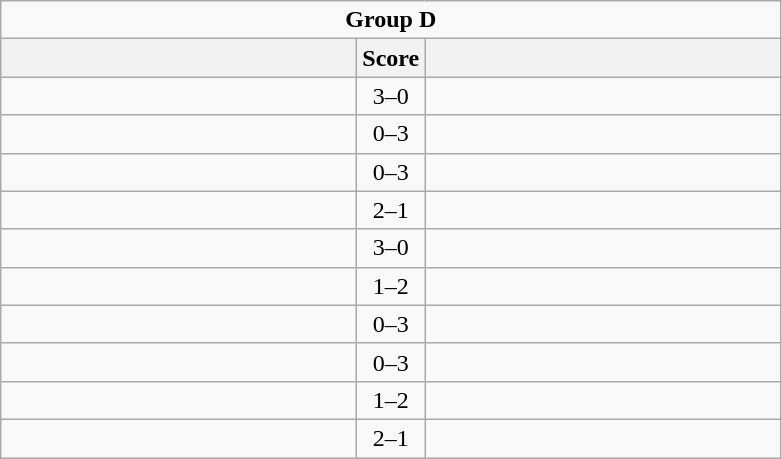<table class="wikitable" style="text-align: center; display: inline-table;">
<tr>
<td colspan="3"><strong>Group D</strong></td>
</tr>
<tr>
<th scope="col" style="width: 230px;"></th>
<th scope="col" style="width: 30px;">Score</th>
<th scope="col" style="width: 230px;"></th>
</tr>
<tr>
<td></td>
<td>3–0</td>
<td></td>
</tr>
<tr>
<td></td>
<td>0–3</td>
<td></td>
</tr>
<tr>
<td></td>
<td>0–3</td>
<td></td>
</tr>
<tr>
<td></td>
<td>2–1</td>
<td></td>
</tr>
<tr>
<td></td>
<td>3–0</td>
<td></td>
</tr>
<tr>
<td></td>
<td>1–2</td>
<td></td>
</tr>
<tr>
<td></td>
<td>0–3</td>
<td></td>
</tr>
<tr>
<td></td>
<td>0–3</td>
<td></td>
</tr>
<tr>
<td></td>
<td>1–2</td>
<td></td>
</tr>
<tr>
<td></td>
<td>2–1</td>
<td></td>
</tr>
</table>
